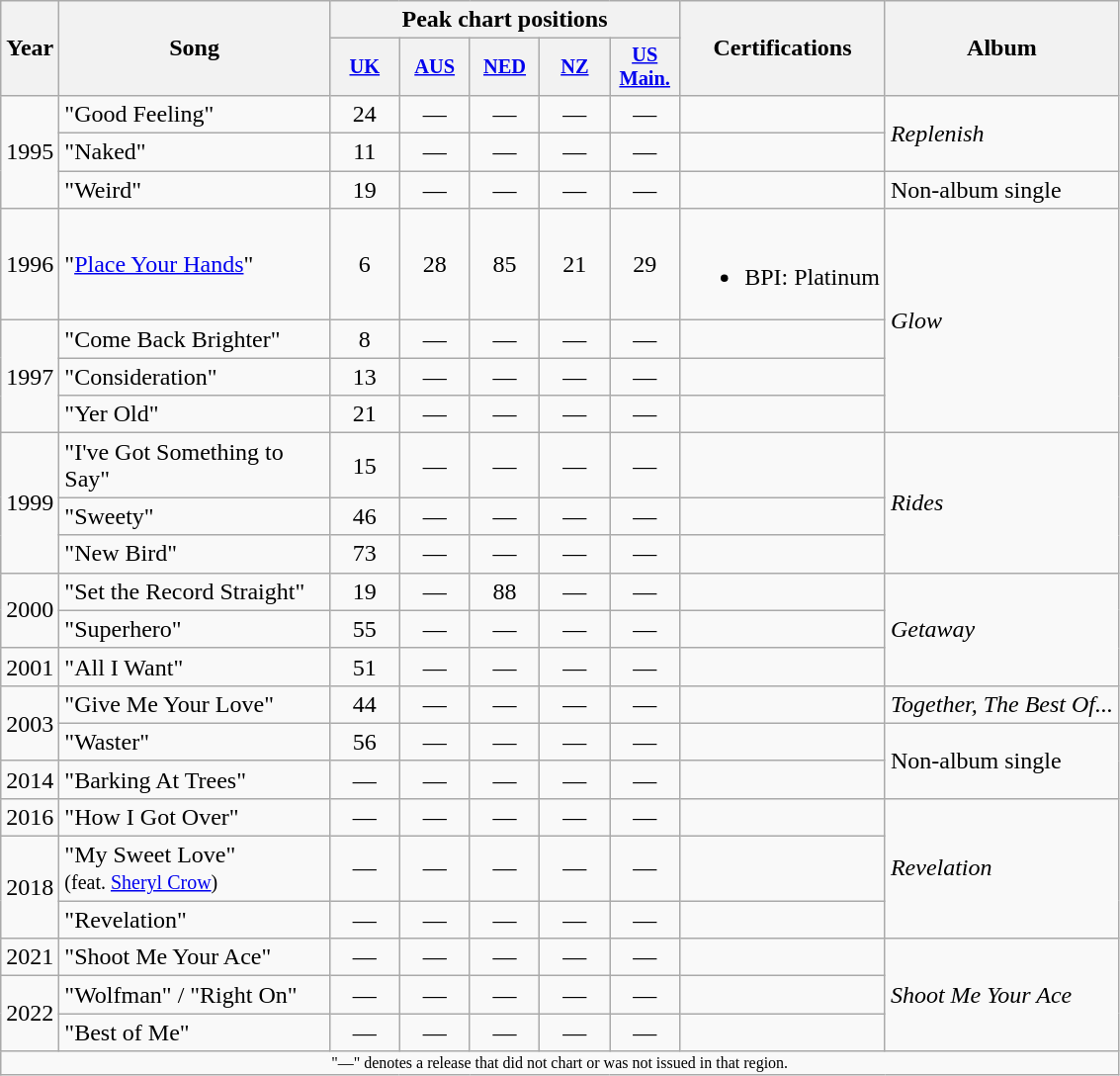<table class="wikitable">
<tr>
<th rowspan="2">Year</th>
<th rowspan="2" width="175">Song</th>
<th colspan="5">Peak chart positions</th>
<th rowspan="2">Certifications</th>
<th rowspan="2">Album</th>
</tr>
<tr>
<th style="width:3em;font-size:85%"><a href='#'>UK</a><br></th>
<th style="width:3em;font-size:85%"><a href='#'>AUS</a><br></th>
<th style="width:3em;font-size:85%"><a href='#'>NED</a><br></th>
<th style="width:3em;font-size:85%"><a href='#'>NZ</a><br></th>
<th style="width:3em;font-size:85%"><a href='#'>US<br>Main.</a><br></th>
</tr>
<tr>
<td rowspan="3">1995</td>
<td>"Good Feeling"</td>
<td align="center">24</td>
<td align="center">—</td>
<td align="center">—</td>
<td align="center">—</td>
<td align="center">—</td>
<td></td>
<td rowspan="2"><em>Replenish</em></td>
</tr>
<tr>
<td>"Naked"</td>
<td align="center">11</td>
<td align="center">—</td>
<td align="center">—</td>
<td align="center">—</td>
<td align="center">—</td>
<td></td>
</tr>
<tr>
<td>"Weird"</td>
<td align="center">19</td>
<td align="center">—</td>
<td align="center">—</td>
<td align="center">—</td>
<td align="center">—</td>
<td></td>
<td>Non-album single</td>
</tr>
<tr>
<td>1996</td>
<td>"<a href='#'>Place Your Hands</a>"</td>
<td align="center">6</td>
<td align="center">28</td>
<td align="center">85</td>
<td align="center">21</td>
<td align="center">29</td>
<td><br><ul><li>BPI: Platinum</li></ul></td>
<td rowspan="4"><em>Glow</em></td>
</tr>
<tr>
<td rowspan="3">1997</td>
<td>"Come Back Brighter"</td>
<td align="center">8</td>
<td align="center">—</td>
<td align="center">—</td>
<td align="center">—</td>
<td align="center">—</td>
<td></td>
</tr>
<tr>
<td>"Consideration"</td>
<td align="center">13</td>
<td align="center">—</td>
<td align="center">—</td>
<td align="center">—</td>
<td align="center">—</td>
<td></td>
</tr>
<tr>
<td>"Yer Old"</td>
<td align="center">21</td>
<td align="center">—</td>
<td align="center">—</td>
<td align="center">—</td>
<td align="center">—</td>
<td></td>
</tr>
<tr>
<td rowspan="3">1999</td>
<td>"I've Got Something to Say"</td>
<td align="center">15</td>
<td align="center">—</td>
<td align="center">—</td>
<td align="center">—</td>
<td align="center">—</td>
<td></td>
<td rowspan="3"><em>Rides</em></td>
</tr>
<tr>
<td>"Sweety"</td>
<td align="center">46</td>
<td align="center">—</td>
<td align="center">—</td>
<td align="center">—</td>
<td align="center">—</td>
<td></td>
</tr>
<tr>
<td>"New Bird"</td>
<td align="center">73</td>
<td align="center">—</td>
<td align="center">—</td>
<td align="center">—</td>
<td align="center">—</td>
<td></td>
</tr>
<tr>
<td rowspan="2">2000</td>
<td>"Set the Record Straight"</td>
<td align="center">19</td>
<td align="center">—</td>
<td align="center">88</td>
<td align="center">—</td>
<td align="center">—</td>
<td></td>
<td rowspan="3"><em>Getaway</em></td>
</tr>
<tr>
<td>"Superhero"</td>
<td align="center">55</td>
<td align="center">—</td>
<td align="center">—</td>
<td align="center">—</td>
<td align="center">—</td>
<td></td>
</tr>
<tr>
<td>2001</td>
<td>"All I Want"</td>
<td align="center">51</td>
<td align="center">—</td>
<td align="center">—</td>
<td align="center">—</td>
<td align="center">—</td>
<td></td>
</tr>
<tr>
<td rowspan="2">2003</td>
<td>"Give Me Your Love"</td>
<td align="center">44</td>
<td align="center">—</td>
<td align="center">—</td>
<td align="center">—</td>
<td align="center">—</td>
<td></td>
<td><em>Together, The Best Of...</em></td>
</tr>
<tr>
<td>"Waster"</td>
<td align="center">56</td>
<td align="center">—</td>
<td align="center">—</td>
<td align="center">—</td>
<td align="center">—</td>
<td></td>
<td rowspan="2">Non-album single</td>
</tr>
<tr>
<td>2014</td>
<td>"Barking At Trees"</td>
<td align="center">—</td>
<td align="center">—</td>
<td align="center">—</td>
<td align="center">—</td>
<td align="center">—</td>
<td></td>
</tr>
<tr>
<td>2016</td>
<td>"How I Got Over"</td>
<td align="center">—</td>
<td align="center">—</td>
<td align="center">—</td>
<td align="center">—</td>
<td align="center">—</td>
<td></td>
<td rowspan="3"><em>Revelation</em></td>
</tr>
<tr>
<td rowspan="2">2018</td>
<td>"My Sweet Love"<br><small>(feat. <a href='#'>Sheryl Crow</a>)</small><br></td>
<td align="center">—</td>
<td align="center">—</td>
<td align="center">—</td>
<td align="center">—</td>
<td align="center">—</td>
<td></td>
</tr>
<tr>
<td>"Revelation"</td>
<td align="center">—</td>
<td align="center">—</td>
<td align="center">—</td>
<td align="center">—</td>
<td align="center">—</td>
<td></td>
</tr>
<tr>
<td>2021</td>
<td>"Shoot Me Your Ace"</td>
<td align="center">—</td>
<td align="center">—</td>
<td align="center">—</td>
<td align="center">—</td>
<td align="center">—</td>
<td></td>
<td rowspan="3"><em>Shoot Me Your Ace</em></td>
</tr>
<tr>
<td rowspan="2">2022</td>
<td>"Wolfman" / "Right On"</td>
<td align="center">—</td>
<td align="center">—</td>
<td align="center">—</td>
<td align="center">—</td>
<td align="center">—</td>
<td></td>
</tr>
<tr>
<td>"Best of Me"</td>
<td align="center">—</td>
<td align="center">—</td>
<td align="center">—</td>
<td align="center">—</td>
<td align="center">—</td>
<td></td>
</tr>
<tr>
<td align="center" colspan="9" style="font-size: 8pt">"—" denotes a release that did not chart or was not issued in that region.</td>
</tr>
</table>
